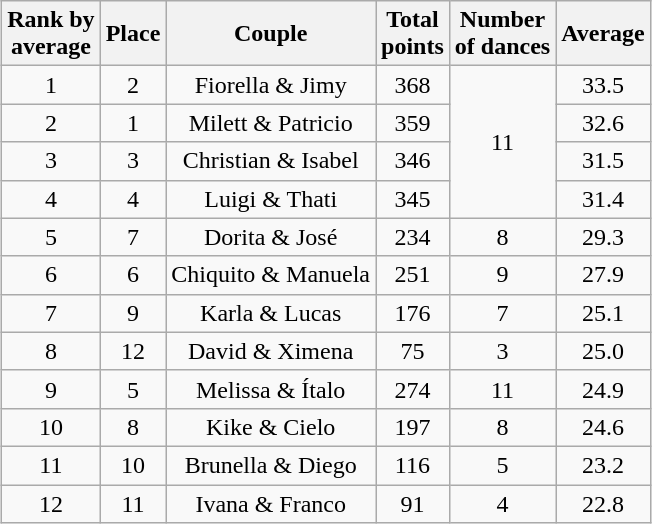<table class="wikitable sortable" style="margin:auto; text-align:center;">
<tr>
<th>Rank by<br>average</th>
<th>Place</th>
<th>Couple</th>
<th>Total<br>points</th>
<th>Number<br>of dances</th>
<th>Average</th>
</tr>
<tr>
<td>1</td>
<td>2</td>
<td>Fiorella & Jimy</td>
<td>368</td>
<td rowspan=4>11</td>
<td>33.5</td>
</tr>
<tr>
<td>2</td>
<td>1</td>
<td>Milett & Patricio</td>
<td>359</td>
<td>32.6</td>
</tr>
<tr>
<td>3</td>
<td>3</td>
<td>Christian & Isabel</td>
<td>346</td>
<td>31.5</td>
</tr>
<tr>
<td>4</td>
<td>4</td>
<td>Luigi & Thati</td>
<td>345</td>
<td>31.4</td>
</tr>
<tr>
<td>5</td>
<td>7</td>
<td>Dorita & José</td>
<td>234</td>
<td>8</td>
<td>29.3</td>
</tr>
<tr>
<td>6</td>
<td>6</td>
<td>Chiquito & Manuela</td>
<td>251</td>
<td>9</td>
<td>27.9</td>
</tr>
<tr>
<td>7</td>
<td>9</td>
<td>Karla & Lucas</td>
<td>176</td>
<td>7</td>
<td>25.1</td>
</tr>
<tr>
<td>8</td>
<td>12</td>
<td>David & Ximena</td>
<td>75</td>
<td>3</td>
<td>25.0</td>
</tr>
<tr>
<td>9</td>
<td>5</td>
<td>Melissa & Ítalo</td>
<td>274</td>
<td>11</td>
<td>24.9</td>
</tr>
<tr>
<td>10</td>
<td>8</td>
<td>Kike & Cielo</td>
<td>197</td>
<td>8</td>
<td>24.6</td>
</tr>
<tr>
<td>11</td>
<td>10</td>
<td>Brunella & Diego</td>
<td>116</td>
<td>5</td>
<td>23.2</td>
</tr>
<tr>
<td>12</td>
<td>11</td>
<td>Ivana & Franco</td>
<td>91</td>
<td>4</td>
<td>22.8</td>
</tr>
</table>
